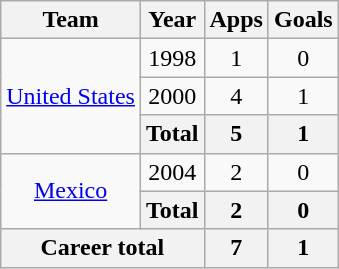<table class="wikitable" style="text-align:center">
<tr>
<th>Team</th>
<th>Year</th>
<th>Apps</th>
<th>Goals</th>
</tr>
<tr>
<td rowspan="3"><a href='#'>United States</a></td>
<td>1998</td>
<td>1</td>
<td>0</td>
</tr>
<tr>
<td>2000</td>
<td>4</td>
<td>1</td>
</tr>
<tr>
<th>Total</th>
<th>5</th>
<th>1</th>
</tr>
<tr>
<td rowspan="2"><a href='#'>Mexico</a></td>
<td>2004</td>
<td>2</td>
<td>0</td>
</tr>
<tr>
<th>Total</th>
<th>2</th>
<th>0</th>
</tr>
<tr>
<th colspan="2">Career total</th>
<th>7</th>
<th>1</th>
</tr>
</table>
